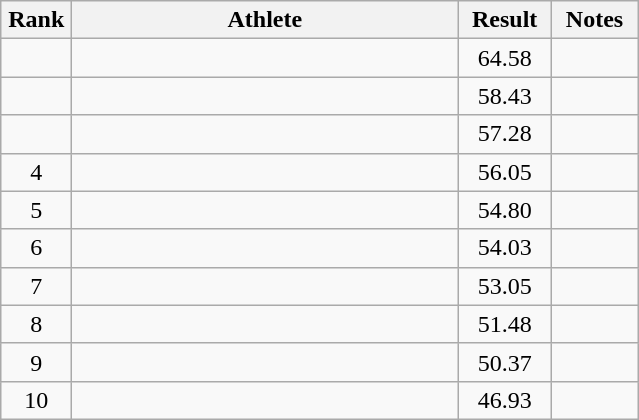<table class="wikitable" style="text-align:center">
<tr>
<th width=40>Rank</th>
<th width=250>Athlete</th>
<th width=55>Result</th>
<th width=50>Notes</th>
</tr>
<tr>
<td></td>
<td align=left></td>
<td>64.58</td>
<td></td>
</tr>
<tr>
<td></td>
<td align=left></td>
<td>58.43</td>
<td></td>
</tr>
<tr>
<td></td>
<td align=left></td>
<td>57.28</td>
<td></td>
</tr>
<tr>
<td>4</td>
<td align=left></td>
<td>56.05</td>
<td></td>
</tr>
<tr>
<td>5</td>
<td align=left></td>
<td>54.80</td>
<td></td>
</tr>
<tr>
<td>6</td>
<td align=left></td>
<td>54.03</td>
<td></td>
</tr>
<tr>
<td>7</td>
<td align=left></td>
<td>53.05</td>
<td></td>
</tr>
<tr>
<td>8</td>
<td align=left></td>
<td>51.48</td>
<td></td>
</tr>
<tr>
<td>9</td>
<td align=left></td>
<td>50.37</td>
<td></td>
</tr>
<tr>
<td>10</td>
<td align=left></td>
<td>46.93</td>
<td></td>
</tr>
</table>
